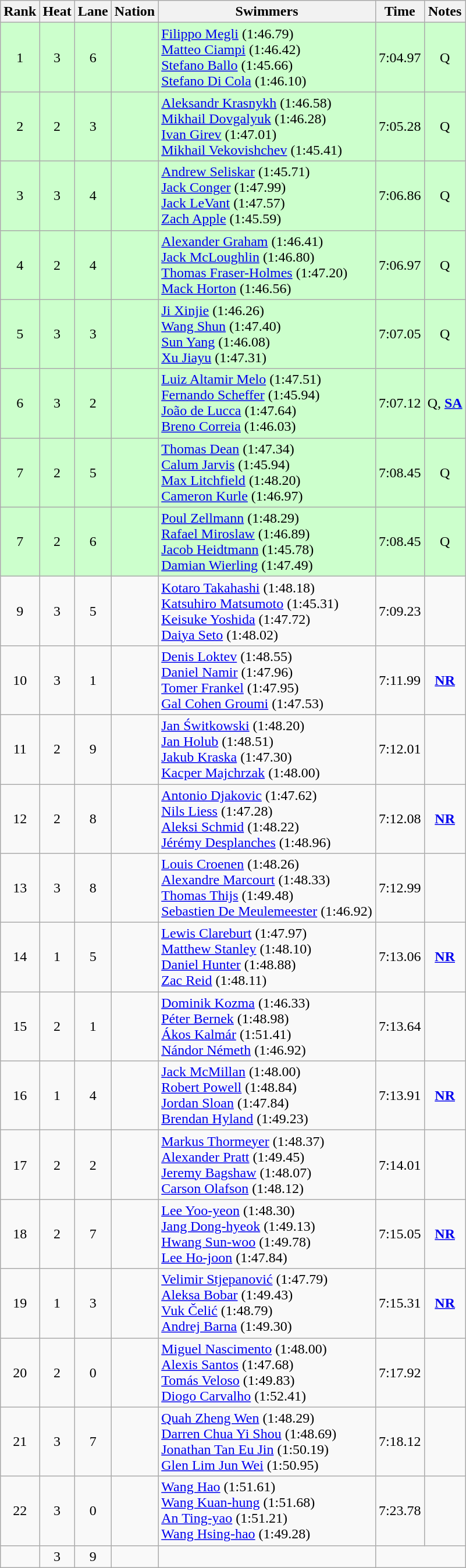<table class="wikitable sortable" style="text-align:center">
<tr>
<th>Rank</th>
<th>Heat</th>
<th>Lane</th>
<th>Nation</th>
<th>Swimmers</th>
<th>Time</th>
<th>Notes</th>
</tr>
<tr bgcolor=ccffcc>
<td>1</td>
<td>3</td>
<td>6</td>
<td align=left></td>
<td align=left><a href='#'>Filippo Megli</a> (1:46.79)<br><a href='#'>Matteo Ciampi</a> (1:46.42)<br><a href='#'>Stefano Ballo</a> (1:45.66)<br><a href='#'>Stefano Di Cola</a> (1:46.10)</td>
<td>7:04.97</td>
<td>Q</td>
</tr>
<tr bgcolor=ccffcc>
<td>2</td>
<td>2</td>
<td>3</td>
<td align=left></td>
<td align=left><a href='#'>Aleksandr Krasnykh</a> (1:46.58)<br><a href='#'>Mikhail Dovgalyuk</a> (1:46.28)<br><a href='#'>Ivan Girev</a> (1:47.01)<br><a href='#'>Mikhail Vekovishchev</a> (1:45.41)</td>
<td>7:05.28</td>
<td>Q</td>
</tr>
<tr bgcolor=ccffcc>
<td>3</td>
<td>3</td>
<td>4</td>
<td align=left></td>
<td align=left><a href='#'>Andrew Seliskar</a> (1:45.71)<br><a href='#'>Jack Conger</a> (1:47.99)<br><a href='#'>Jack LeVant</a> (1:47.57)<br><a href='#'>Zach Apple</a> (1:45.59)</td>
<td>7:06.86</td>
<td>Q</td>
</tr>
<tr bgcolor=ccffcc>
<td>4</td>
<td>2</td>
<td>4</td>
<td align=left></td>
<td align=left><a href='#'>Alexander Graham</a> (1:46.41)<br><a href='#'>Jack McLoughlin</a> (1:46.80)<br><a href='#'>Thomas Fraser-Holmes</a> (1:47.20)<br><a href='#'>Mack Horton</a> (1:46.56)</td>
<td>7:06.97</td>
<td>Q</td>
</tr>
<tr bgcolor=ccffcc>
<td>5</td>
<td>3</td>
<td>3</td>
<td align=left></td>
<td align=left><a href='#'>Ji Xinjie</a> (1:46.26)<br><a href='#'>Wang Shun</a> (1:47.40)<br><a href='#'>Sun Yang</a> (1:46.08)<br><a href='#'>Xu Jiayu</a> (1:47.31)</td>
<td>7:07.05</td>
<td>Q</td>
</tr>
<tr bgcolor=ccffcc>
<td>6</td>
<td>3</td>
<td>2</td>
<td align=left></td>
<td align=left><a href='#'>Luiz Altamir Melo</a> (1:47.51)<br><a href='#'>Fernando Scheffer</a> (1:45.94)<br><a href='#'>João de Lucca</a> (1:47.64)<br><a href='#'>Breno Correia</a> (1:46.03)</td>
<td>7:07.12</td>
<td>Q, <strong><a href='#'>SA</a></strong></td>
</tr>
<tr bgcolor=ccffcc>
<td>7</td>
<td>2</td>
<td>5</td>
<td align=left></td>
<td align=left><a href='#'>Thomas Dean</a> (1:47.34)<br><a href='#'>Calum Jarvis</a> (1:45.94)<br><a href='#'>Max Litchfield</a> (1:48.20)<br><a href='#'>Cameron Kurle</a> (1:46.97)</td>
<td>7:08.45</td>
<td>Q</td>
</tr>
<tr bgcolor=ccffcc>
<td>7</td>
<td>2</td>
<td>6</td>
<td align=left></td>
<td align=left><a href='#'>Poul Zellmann</a> (1:48.29)<br><a href='#'>Rafael Miroslaw</a> (1:46.89)<br><a href='#'>Jacob Heidtmann</a> (1:45.78)<br><a href='#'>Damian Wierling</a> (1:47.49)</td>
<td>7:08.45</td>
<td>Q</td>
</tr>
<tr>
<td>9</td>
<td>3</td>
<td>5</td>
<td align=left></td>
<td align=left><a href='#'>Kotaro Takahashi</a> (1:48.18)<br><a href='#'>Katsuhiro Matsumoto</a> (1:45.31)<br><a href='#'>Keisuke Yoshida</a> (1:47.72)<br><a href='#'>Daiya Seto</a> (1:48.02)</td>
<td>7:09.23</td>
<td></td>
</tr>
<tr>
<td>10</td>
<td>3</td>
<td>1</td>
<td align=left></td>
<td align=left><a href='#'>Denis Loktev</a> (1:48.55)<br><a href='#'>Daniel Namir</a> (1:47.96)<br><a href='#'>Tomer Frankel</a> (1:47.95)<br><a href='#'>Gal Cohen Groumi</a> (1:47.53)</td>
<td>7:11.99</td>
<td><strong><a href='#'>NR</a></strong></td>
</tr>
<tr>
<td>11</td>
<td>2</td>
<td>9</td>
<td align=left></td>
<td align=left><a href='#'>Jan Świtkowski</a> (1:48.20)<br><a href='#'>Jan Holub</a> (1:48.51)<br><a href='#'>Jakub Kraska</a> (1:47.30)<br><a href='#'>Kacper Majchrzak</a> (1:48.00)</td>
<td>7:12.01</td>
<td></td>
</tr>
<tr>
<td>12</td>
<td>2</td>
<td>8</td>
<td align=left></td>
<td align=left><a href='#'>Antonio Djakovic</a> (1:47.62)<br><a href='#'>Nils Liess</a> (1:47.28)<br><a href='#'>Aleksi Schmid</a> (1:48.22)<br><a href='#'>Jérémy Desplanches</a> (1:48.96)</td>
<td>7:12.08</td>
<td><strong><a href='#'>NR</a></strong></td>
</tr>
<tr>
<td>13</td>
<td>3</td>
<td>8</td>
<td align=left></td>
<td align=left><a href='#'>Louis Croenen</a> (1:48.26)<br><a href='#'>Alexandre Marcourt</a> (1:48.33)<br><a href='#'>Thomas Thijs</a> (1:49.48)<br><a href='#'>Sebastien De Meulemeester</a> (1:46.92)</td>
<td>7:12.99</td>
<td></td>
</tr>
<tr>
<td>14</td>
<td>1</td>
<td>5</td>
<td align=left></td>
<td align=left><a href='#'>Lewis Clareburt</a> (1:47.97)<br><a href='#'>Matthew Stanley</a> (1:48.10)<br><a href='#'>Daniel Hunter</a> (1:48.88)<br><a href='#'>Zac Reid</a> (1:48.11)</td>
<td>7:13.06</td>
<td><strong><a href='#'>NR</a></strong></td>
</tr>
<tr>
<td>15</td>
<td>2</td>
<td>1</td>
<td align=left></td>
<td align=left><a href='#'>Dominik Kozma</a> (1:46.33)<br><a href='#'>Péter Bernek</a> (1:48.98)<br><a href='#'>Ákos Kalmár</a> (1:51.41)<br><a href='#'>Nándor Németh</a> (1:46.92)</td>
<td>7:13.64</td>
<td></td>
</tr>
<tr>
<td>16</td>
<td>1</td>
<td>4</td>
<td align=left></td>
<td align=left><a href='#'>Jack McMillan</a> (1:48.00)<br><a href='#'>Robert Powell</a> (1:48.84)<br><a href='#'>Jordan Sloan</a> (1:47.84)<br><a href='#'>Brendan Hyland</a> (1:49.23)</td>
<td>7:13.91</td>
<td><strong><a href='#'>NR</a></strong></td>
</tr>
<tr>
<td>17</td>
<td>2</td>
<td>2</td>
<td align=left></td>
<td align=left><a href='#'>Markus Thormeyer</a> (1:48.37)<br><a href='#'>Alexander Pratt</a> (1:49.45)<br><a href='#'>Jeremy Bagshaw</a> (1:48.07)<br><a href='#'>Carson Olafson</a> (1:48.12)</td>
<td>7:14.01</td>
<td></td>
</tr>
<tr>
<td>18</td>
<td>2</td>
<td>7</td>
<td align=left></td>
<td align=left><a href='#'>Lee Yoo-yeon</a> (1:48.30)<br><a href='#'>Jang Dong-hyeok</a> (1:49.13)<br><a href='#'>Hwang Sun-woo</a> (1:49.78)<br><a href='#'>Lee Ho-joon</a> (1:47.84)</td>
<td>7:15.05</td>
<td><strong><a href='#'>NR</a></strong></td>
</tr>
<tr>
<td>19</td>
<td>1</td>
<td>3</td>
<td align=left></td>
<td align=left><a href='#'>Velimir Stjepanović</a> (1:47.79)<br><a href='#'>Aleksa Bobar</a> (1:49.43)<br><a href='#'>Vuk Čelić</a> (1:48.79)<br><a href='#'>Andrej Barna</a> (1:49.30)</td>
<td>7:15.31</td>
<td><strong><a href='#'>NR</a></strong></td>
</tr>
<tr>
<td>20</td>
<td>2</td>
<td>0</td>
<td align=left></td>
<td align=left><a href='#'>Miguel Nascimento</a> (1:48.00)<br><a href='#'>Alexis Santos</a> (1:47.68)<br><a href='#'>Tomás Veloso</a> (1:49.83)<br><a href='#'>Diogo Carvalho</a> (1:52.41)</td>
<td>7:17.92</td>
<td></td>
</tr>
<tr>
<td>21</td>
<td>3</td>
<td>7</td>
<td align=left></td>
<td align=left><a href='#'>Quah Zheng Wen</a> (1:48.29)<br><a href='#'>Darren Chua Yi Shou</a> (1:48.69)<br><a href='#'>Jonathan Tan Eu Jin</a> (1:50.19)<br><a href='#'>Glen Lim Jun Wei</a> (1:50.95)</td>
<td>7:18.12</td>
<td></td>
</tr>
<tr>
<td>22</td>
<td>3</td>
<td>0</td>
<td align=left></td>
<td align=left><a href='#'>Wang Hao</a> (1:51.61)<br><a href='#'>Wang Kuan-hung</a> (1:51.68)<br><a href='#'>An Ting-yao</a> (1:51.21)<br><a href='#'>Wang Hsing-hao</a> (1:49.28)</td>
<td>7:23.78</td>
<td></td>
</tr>
<tr>
<td></td>
<td>3</td>
<td>9</td>
<td align=left></td>
<td align=left></td>
<td colspan=2></td>
</tr>
</table>
